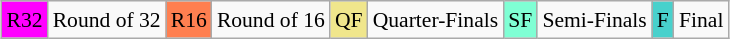<table class="wikitable" style="margin:0.5em auto; font-size:90%; line-height:1.25em;">
<tr>
<td bgcolor="#FF00FF" align=center>R32</td>
<td>Round of 32</td>
<td bgcolor="#FF7F50" align=center>R16</td>
<td>Round of 16</td>
<td bgcolor="#F0E68C" align=center>QF</td>
<td>Quarter-Finals</td>
<td bgcolor="#7FFFD4" align=center>SF</td>
<td>Semi-Finals</td>
<td bgcolor="#48D1CC" align=center>F</td>
<td>Final</td>
</tr>
</table>
